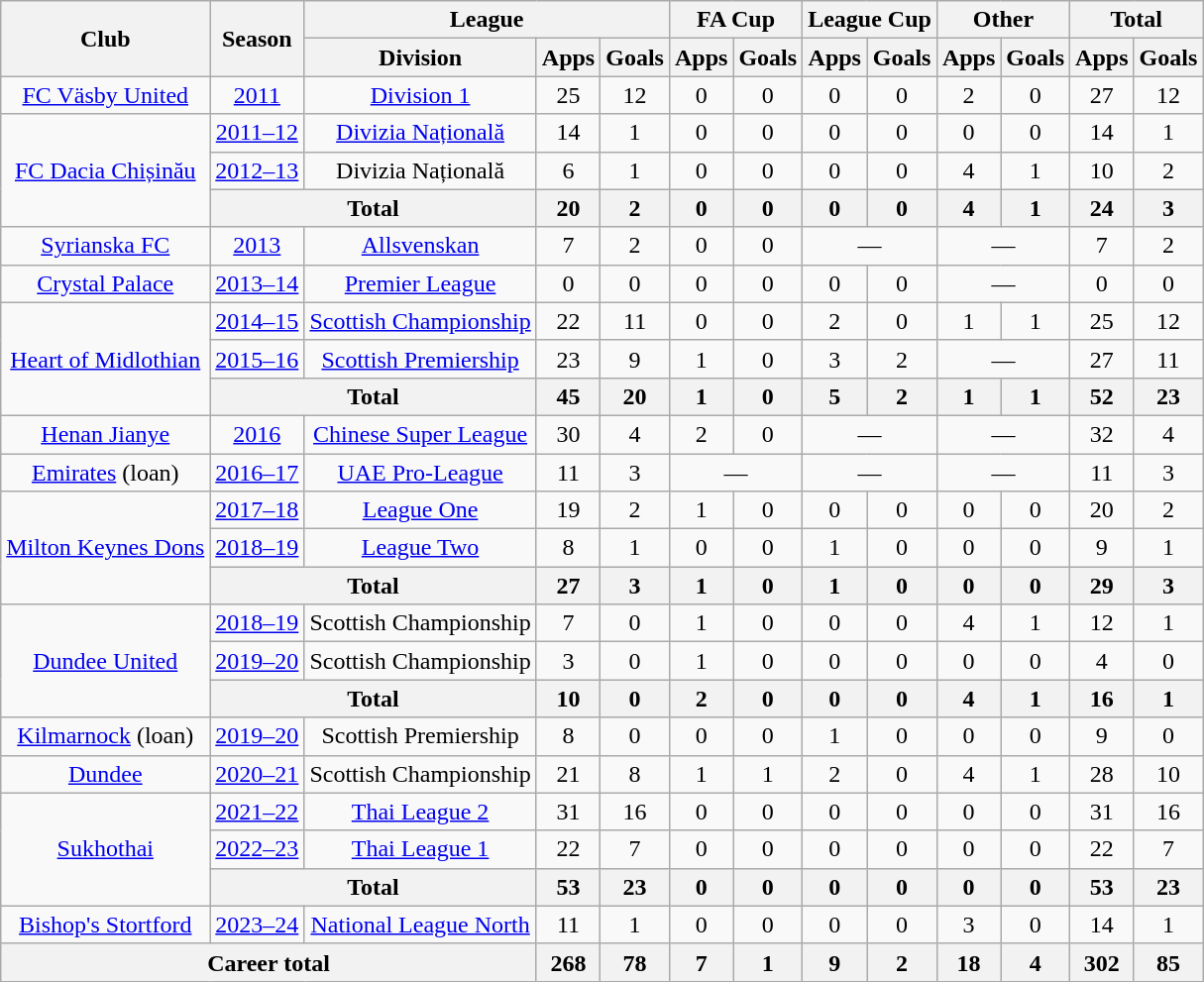<table class=wikitable style="text-align: center;">
<tr>
<th rowspan=2>Club</th>
<th rowspan=2>Season</th>
<th colspan=3>League</th>
<th colspan=2>FA Cup</th>
<th colspan=2>League Cup</th>
<th colspan=2>Other</th>
<th colspan=2>Total</th>
</tr>
<tr>
<th>Division</th>
<th>Apps</th>
<th>Goals</th>
<th>Apps</th>
<th>Goals</th>
<th>Apps</th>
<th>Goals</th>
<th>Apps</th>
<th>Goals</th>
<th>Apps</th>
<th>Goals</th>
</tr>
<tr>
<td><a href='#'>FC Väsby United</a></td>
<td><a href='#'>2011</a></td>
<td><a href='#'>Division 1</a></td>
<td>25</td>
<td>12</td>
<td>0</td>
<td>0</td>
<td>0</td>
<td>0</td>
<td>2</td>
<td>0</td>
<td>27</td>
<td>12</td>
</tr>
<tr>
<td rowspan="3"><a href='#'>FC Dacia Chișinău</a></td>
<td><a href='#'>2011–12</a></td>
<td><a href='#'>Divizia Națională</a></td>
<td>14</td>
<td>1</td>
<td>0</td>
<td>0</td>
<td>0</td>
<td>0</td>
<td>0</td>
<td>0</td>
<td>14</td>
<td>1</td>
</tr>
<tr>
<td><a href='#'>2012–13</a></td>
<td>Divizia Națională</td>
<td>6</td>
<td>1</td>
<td>0</td>
<td>0</td>
<td>0</td>
<td>0</td>
<td>4</td>
<td>1</td>
<td>10</td>
<td>2</td>
</tr>
<tr>
<th colspan=2>Total</th>
<th>20</th>
<th>2</th>
<th>0</th>
<th>0</th>
<th>0</th>
<th>0</th>
<th>4</th>
<th>1</th>
<th>24</th>
<th>3</th>
</tr>
<tr>
<td><a href='#'>Syrianska FC</a></td>
<td><a href='#'>2013</a></td>
<td><a href='#'>Allsvenskan</a></td>
<td>7</td>
<td>2</td>
<td>0</td>
<td>0</td>
<td colspan="2">—</td>
<td colspan="2">—</td>
<td>7</td>
<td>2</td>
</tr>
<tr>
<td><a href='#'>Crystal Palace</a></td>
<td><a href='#'>2013–14</a></td>
<td><a href='#'>Premier League</a></td>
<td>0</td>
<td>0</td>
<td>0</td>
<td>0</td>
<td>0</td>
<td>0</td>
<td colspan="2">—</td>
<td>0</td>
<td>0</td>
</tr>
<tr>
<td rowspan="3"><a href='#'>Heart of Midlothian</a></td>
<td><a href='#'>2014–15</a></td>
<td><a href='#'>Scottish Championship</a></td>
<td>22</td>
<td>11</td>
<td>0</td>
<td>0</td>
<td>2</td>
<td>0</td>
<td>1</td>
<td>1</td>
<td>25</td>
<td>12</td>
</tr>
<tr>
<td><a href='#'>2015–16</a></td>
<td><a href='#'>Scottish Premiership</a></td>
<td>23</td>
<td>9</td>
<td>1</td>
<td>0</td>
<td>3</td>
<td>2</td>
<td colspan="2">—</td>
<td>27</td>
<td>11</td>
</tr>
<tr>
<th colspan=2>Total</th>
<th>45</th>
<th>20</th>
<th>1</th>
<th>0</th>
<th>5</th>
<th>2</th>
<th>1</th>
<th>1</th>
<th>52</th>
<th>23</th>
</tr>
<tr>
<td><a href='#'>Henan Jianye</a></td>
<td><a href='#'>2016</a></td>
<td><a href='#'>Chinese Super League</a></td>
<td>30</td>
<td>4</td>
<td>2</td>
<td>0</td>
<td colspan="2">—</td>
<td colspan="2">—</td>
<td>32</td>
<td>4</td>
</tr>
<tr>
<td><a href='#'>Emirates</a> (loan)</td>
<td><a href='#'>2016–17</a></td>
<td><a href='#'>UAE Pro-League</a></td>
<td>11</td>
<td>3</td>
<td colspan="2">—</td>
<td colspan="2">—</td>
<td colspan="2">—</td>
<td>11</td>
<td>3</td>
</tr>
<tr>
<td rowspan=3><a href='#'>Milton Keynes Dons</a></td>
<td><a href='#'>2017–18</a></td>
<td><a href='#'>League One</a></td>
<td>19</td>
<td>2</td>
<td>1</td>
<td>0</td>
<td>0</td>
<td>0</td>
<td>0</td>
<td>0</td>
<td>20</td>
<td>2</td>
</tr>
<tr>
<td><a href='#'>2018–19</a></td>
<td><a href='#'>League Two</a></td>
<td>8</td>
<td>1</td>
<td>0</td>
<td>0</td>
<td>1</td>
<td>0</td>
<td>0</td>
<td>0</td>
<td>9</td>
<td>1</td>
</tr>
<tr>
<th colspan=2>Total</th>
<th>27</th>
<th>3</th>
<th>1</th>
<th>0</th>
<th>1</th>
<th>0</th>
<th>0</th>
<th>0</th>
<th>29</th>
<th>3</th>
</tr>
<tr>
<td rowspan=3><a href='#'>Dundee United</a></td>
<td><a href='#'>2018–19</a></td>
<td>Scottish Championship</td>
<td>7</td>
<td>0</td>
<td>1</td>
<td>0</td>
<td>0</td>
<td>0</td>
<td>4</td>
<td>1</td>
<td>12</td>
<td>1</td>
</tr>
<tr>
<td><a href='#'>2019–20</a></td>
<td>Scottish Championship</td>
<td>3</td>
<td>0</td>
<td>1</td>
<td>0</td>
<td>0</td>
<td>0</td>
<td>0</td>
<td>0</td>
<td>4</td>
<td>0</td>
</tr>
<tr>
<th colspan=2>Total</th>
<th>10</th>
<th>0</th>
<th>2</th>
<th>0</th>
<th>0</th>
<th>0</th>
<th>4</th>
<th>1</th>
<th>16</th>
<th>1</th>
</tr>
<tr>
<td><a href='#'>Kilmarnock</a> (loan)</td>
<td><a href='#'>2019–20</a></td>
<td>Scottish Premiership</td>
<td>8</td>
<td>0</td>
<td>0</td>
<td>0</td>
<td>1</td>
<td>0</td>
<td>0</td>
<td>0</td>
<td>9</td>
<td>0</td>
</tr>
<tr>
<td><a href='#'>Dundee</a></td>
<td><a href='#'>2020–21</a></td>
<td>Scottish Championship</td>
<td>21</td>
<td>8</td>
<td>1</td>
<td>1</td>
<td>2</td>
<td>0</td>
<td>4</td>
<td>1</td>
<td>28</td>
<td>10</td>
</tr>
<tr>
<td rowspan="3"><a href='#'>Sukhothai</a></td>
<td><a href='#'>2021–22</a></td>
<td><a href='#'>Thai League 2</a></td>
<td>31</td>
<td>16</td>
<td>0</td>
<td>0</td>
<td>0</td>
<td>0</td>
<td>0</td>
<td>0</td>
<td>31</td>
<td>16</td>
</tr>
<tr>
<td><a href='#'>2022–23</a></td>
<td><a href='#'>Thai League 1</a></td>
<td>22</td>
<td>7</td>
<td>0</td>
<td>0</td>
<td>0</td>
<td>0</td>
<td>0</td>
<td>0</td>
<td>22</td>
<td>7</td>
</tr>
<tr>
<th colspan="2">Total</th>
<th>53</th>
<th>23</th>
<th>0</th>
<th>0</th>
<th>0</th>
<th>0</th>
<th>0</th>
<th>0</th>
<th>53</th>
<th>23</th>
</tr>
<tr>
<td><a href='#'>Bishop's Stortford</a></td>
<td><a href='#'>2023–24</a></td>
<td><a href='#'>National League North</a></td>
<td>11</td>
<td>1</td>
<td>0</td>
<td>0</td>
<td>0</td>
<td>0</td>
<td>3</td>
<td>0</td>
<td>14</td>
<td>1</td>
</tr>
<tr>
<th colspan="3">Career total</th>
<th>268</th>
<th>78</th>
<th>7</th>
<th>1</th>
<th>9</th>
<th>2</th>
<th>18</th>
<th>4</th>
<th>302</th>
<th>85</th>
</tr>
</table>
